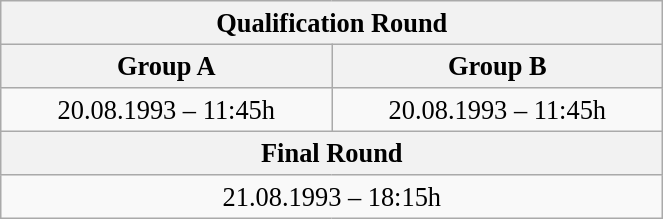<table class="wikitable" style=" text-align:center; font-size:110%;" width="35%">
<tr>
<th colspan="2">Qualification Round</th>
</tr>
<tr>
<th>Group A</th>
<th>Group B</th>
</tr>
<tr>
<td>20.08.1993 – 11:45h</td>
<td>20.08.1993 – 11:45h</td>
</tr>
<tr>
<th colspan="2">Final Round</th>
</tr>
<tr>
<td colspan="2">21.08.1993 – 18:15h</td>
</tr>
</table>
